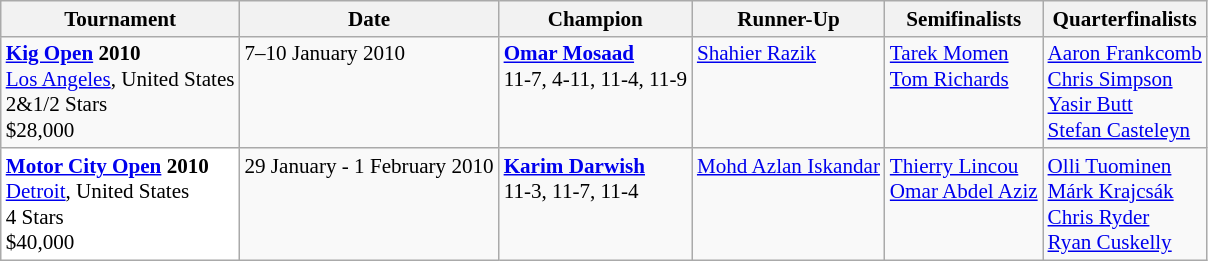<table class="wikitable" style="font-size:88%">
<tr>
<th>Tournament</th>
<th>Date</th>
<th>Champion</th>
<th>Runner-Up</th>
<th>Semifinalists</th>
<th>Quarterfinalists</th>
</tr>
<tr valign=top>
<td><strong><a href='#'>Kig Open</a> 2010</strong><br> <a href='#'>Los Angeles</a>, United States<br>2&1/2 Stars<br>$28,000</td>
<td>7–10 January 2010</td>
<td> <strong><a href='#'>Omar Mosaad</a></strong><br>11-7, 4-11, 11-4, 11-9</td>
<td> <a href='#'>Shahier Razik</a></td>
<td> <a href='#'>Tarek Momen</a><br> <a href='#'>Tom Richards</a></td>
<td> <a href='#'>Aaron Frankcomb</a><br> <a href='#'>Chris Simpson</a><br> <a href='#'>Yasir Butt</a><br> <a href='#'>Stefan Casteleyn</a></td>
</tr>
<tr valign=top>
<td style="background:#fff;"><strong><a href='#'>Motor City Open</a> 2010</strong><br> <a href='#'>Detroit</a>, United States<br>4 Stars<br>$40,000</td>
<td>29 January - 1 February 2010</td>
<td> <strong><a href='#'>Karim Darwish</a></strong><br>11-3, 11-7, 11-4</td>
<td> <a href='#'>Mohd Azlan Iskandar</a></td>
<td> <a href='#'>Thierry Lincou</a><br> <a href='#'>Omar Abdel Aziz</a></td>
<td> <a href='#'>Olli Tuominen</a><br> <a href='#'>Márk Krajcsák</a><br> <a href='#'>Chris Ryder</a><br> <a href='#'>Ryan Cuskelly</a></td>
</tr>
</table>
